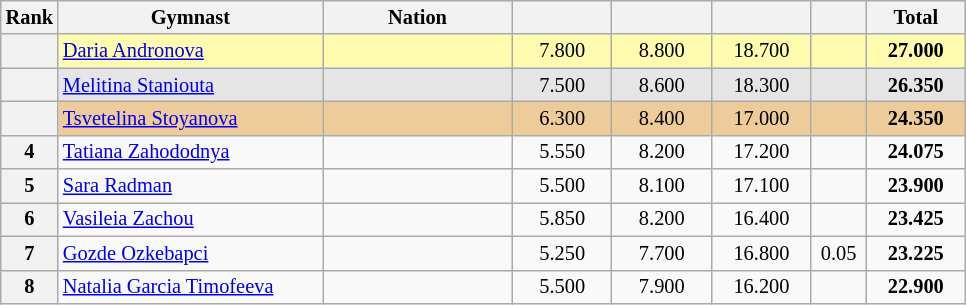<table class="wikitable sortable" style="text-align:center; font-size:85%">
<tr>
<th scope="col" style="width:20px;">Rank</th>
<th ! scope="col" style="width:170px;">Gymnast</th>
<th ! scope="col" style="width:120px;">Nation</th>
<th ! scope="col" style="width:60px;"></th>
<th ! scope="col" style="width:60px;"></th>
<th ! scope="col" style="width:60px;"></th>
<th ! scope="col" style="width:30px;"></th>
<th ! scope="col" style="width:60px;">Total</th>
</tr>
<tr style="background:#fffcaf;">
<th scope=row style="text-align:center"></th>
<td align=left><a href='#'>Daria Andronova</a></td>
<td style="text-align:left;"></td>
<td>7.800</td>
<td>8.800</td>
<td>18.700</td>
<td></td>
<td><strong>27.000</strong></td>
</tr>
<tr style="background:#e5e5e5;">
<th scope=row style="text-align:center"></th>
<td align=left><a href='#'>Melitina Staniouta</a></td>
<td style="text-align:left;"></td>
<td>7.500</td>
<td>8.600</td>
<td>18.300</td>
<td></td>
<td><strong>26.350</strong></td>
</tr>
<tr style="background:#ec9;">
<th scope=row style="text-align:center"></th>
<td align=left><a href='#'>Tsvetelina Stoyanova</a></td>
<td style="text-align:left;"></td>
<td>6.300</td>
<td>8.400</td>
<td>17.000</td>
<td></td>
<td><strong>24.350</strong></td>
</tr>
<tr>
<th scope=row style="text-align:center">4</th>
<td align=left><a href='#'>Tatiana Zahododnya</a></td>
<td style="text-align:left;"></td>
<td>5.550</td>
<td>8.200</td>
<td>17.200</td>
<td></td>
<td><strong>24.075</strong></td>
</tr>
<tr>
<th scope=row style="text-align:center">5</th>
<td align=left><a href='#'>Sara Radman</a></td>
<td style="text-align:left;"></td>
<td>5.500</td>
<td>8.100</td>
<td>17.100</td>
<td></td>
<td><strong>23.900</strong></td>
</tr>
<tr>
<th scope=row style="text-align:center">6</th>
<td align=left><a href='#'>Vasileia Zachou</a></td>
<td style="text-align:left;"></td>
<td>5.850</td>
<td>8.200</td>
<td>16.400</td>
<td></td>
<td><strong>23.425</strong></td>
</tr>
<tr>
<th scope=row style="text-align:center">7</th>
<td align=left><a href='#'>Gozde Ozkebapci</a></td>
<td style="text-align:left;"></td>
<td>5.250</td>
<td>7.700</td>
<td>16.800</td>
<td>0.05</td>
<td><strong>23.225</strong></td>
</tr>
<tr>
<th scope=row style="text-align:center">8</th>
<td align=left><a href='#'>Natalia Garcia Timofeeva</a></td>
<td style="text-align:left;"></td>
<td>5.500</td>
<td>7.900</td>
<td>16.200</td>
<td></td>
<td><strong>22.900</strong></td>
</tr>
</table>
